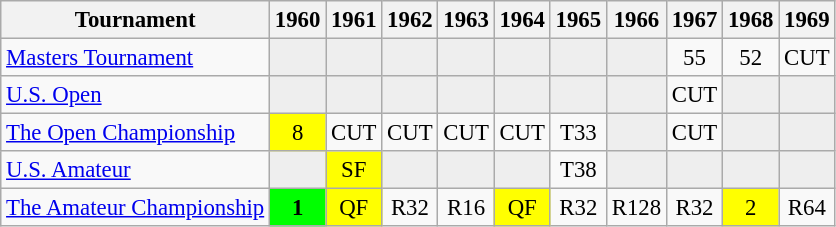<table class="wikitable" style="font-size:95%;text-align:center;">
<tr>
<th>Tournament</th>
<th>1960</th>
<th>1961</th>
<th>1962</th>
<th>1963</th>
<th>1964</th>
<th>1965</th>
<th>1966</th>
<th>1967</th>
<th>1968</th>
<th>1969</th>
</tr>
<tr>
<td align=left><a href='#'>Masters Tournament</a></td>
<td style="background:#eeeeee;"></td>
<td style="background:#eeeeee;"></td>
<td style="background:#eeeeee;"></td>
<td style="background:#eeeeee;"></td>
<td style="background:#eeeeee;"></td>
<td style="background:#eeeeee;"></td>
<td style="background:#eeeeee;"></td>
<td>55</td>
<td>52</td>
<td>CUT</td>
</tr>
<tr>
<td align=left><a href='#'>U.S. Open</a></td>
<td style="background:#eeeeee;"></td>
<td style="background:#eeeeee;"></td>
<td style="background:#eeeeee;"></td>
<td style="background:#eeeeee;"></td>
<td style="background:#eeeeee;"></td>
<td style="background:#eeeeee;"></td>
<td style="background:#eeeeee;"></td>
<td>CUT</td>
<td style="background:#eeeeee;"></td>
<td style="background:#eeeeee;"></td>
</tr>
<tr>
<td align=left><a href='#'>The Open Championship</a></td>
<td style="background:yellow;">8</td>
<td>CUT</td>
<td>CUT</td>
<td>CUT</td>
<td>CUT</td>
<td>T33</td>
<td style="background:#eeeeee;"></td>
<td>CUT</td>
<td style="background:#eeeeee;"></td>
<td style="background:#eeeeee;"></td>
</tr>
<tr>
<td align=left><a href='#'>U.S. Amateur</a></td>
<td style="background:#eeeeee;"></td>
<td style="background:yellow;">SF</td>
<td style="background:#eeeeee;"></td>
<td style="background:#eeeeee;"></td>
<td style="background:#eeeeee;"></td>
<td>T38</td>
<td style="background:#eeeeee;"></td>
<td style="background:#eeeeee;"></td>
<td style="background:#eeeeee;"></td>
<td style="background:#eeeeee;"></td>
</tr>
<tr>
<td align=left><a href='#'>The Amateur Championship</a></td>
<td style="background:lime;"><strong>1</strong></td>
<td style="background:yellow;">QF</td>
<td>R32</td>
<td>R16</td>
<td style="background:yellow;">QF</td>
<td>R32</td>
<td>R128</td>
<td>R32</td>
<td style="background:yellow;">2</td>
<td>R64</td>
</tr>
</table>
